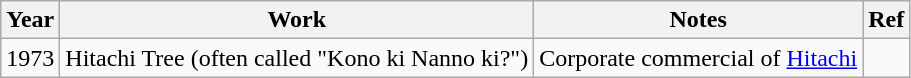<table class="wikitable">
<tr>
<th>Year</th>
<th>Work</th>
<th>Notes</th>
<th>Ref</th>
</tr>
<tr>
<td>1973</td>
<td>Hitachi Tree (often called "Kono ki Nanno ki?")</td>
<td>Corporate commercial of <a href='#'>Hitachi</a></td>
<td></td>
</tr>
</table>
